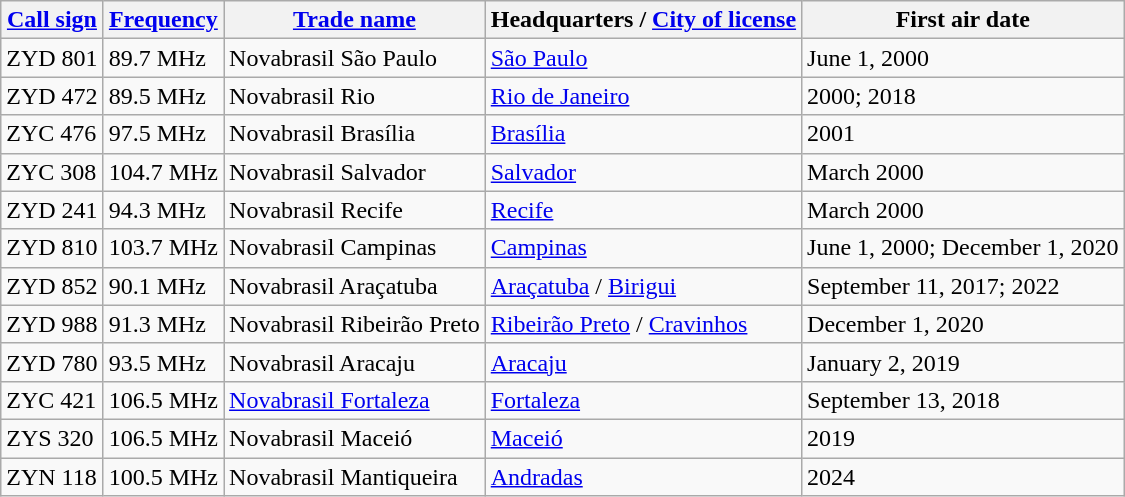<table class="wikitable sortable">
<tr>
<th><a href='#'>Call sign</a></th>
<th data-sort-type="number"><a href='#'>Frequency</a></th>
<th><a href='#'>Trade name</a></th>
<th>Headquarters / <a href='#'>City of license</a></th>
<th>First air date</th>
</tr>
<tr>
<td>ZYD 801</td>
<td>89.7 MHz</td>
<td>Novabrasil São Paulo</td>
<td><a href='#'>São Paulo</a></td>
<td>June 1, 2000</td>
</tr>
<tr>
<td>ZYD 472</td>
<td>89.5 MHz</td>
<td>Novabrasil Rio</td>
<td><a href='#'>Rio de Janeiro</a></td>
<td>2000; 2018</td>
</tr>
<tr>
<td>ZYC 476</td>
<td>97.5 MHz</td>
<td>Novabrasil Brasília</td>
<td><a href='#'>Brasília</a></td>
<td>2001</td>
</tr>
<tr>
<td>ZYC 308</td>
<td>104.7 MHz</td>
<td>Novabrasil Salvador</td>
<td><a href='#'>Salvador</a></td>
<td>March 2000</td>
</tr>
<tr>
<td>ZYD 241</td>
<td>94.3 MHz</td>
<td>Novabrasil Recife</td>
<td><a href='#'>Recife</a></td>
<td>March 2000</td>
</tr>
<tr>
<td>ZYD 810</td>
<td>103.7 MHz</td>
<td>Novabrasil Campinas</td>
<td><a href='#'>Campinas</a></td>
<td>June 1, 2000; December 1, 2020</td>
</tr>
<tr>
<td>ZYD 852</td>
<td>90.1 MHz</td>
<td>Novabrasil Araçatuba</td>
<td><a href='#'>Araçatuba</a> / <a href='#'>Birigui</a></td>
<td>September 11, 2017; 2022</td>
</tr>
<tr>
<td>ZYD 988</td>
<td>91.3 MHz</td>
<td>Novabrasil Ribeirão Preto</td>
<td><a href='#'>Ribeirão Preto</a> / <a href='#'>Cravinhos</a></td>
<td>December 1, 2020</td>
</tr>
<tr>
<td>ZYD 780</td>
<td>93.5 MHz</td>
<td>Novabrasil Aracaju</td>
<td><a href='#'>Aracaju</a></td>
<td>January 2, 2019</td>
</tr>
<tr>
<td>ZYC 421</td>
<td>106.5 MHz</td>
<td><a href='#'>Novabrasil Fortaleza</a></td>
<td><a href='#'>Fortaleza</a></td>
<td>September 13, 2018</td>
</tr>
<tr>
<td>ZYS 320</td>
<td>106.5 MHz</td>
<td>Novabrasil Maceió</td>
<td><a href='#'>Maceió</a></td>
<td>2019</td>
</tr>
<tr>
<td>ZYN 118</td>
<td>100.5 MHz</td>
<td>Novabrasil Mantiqueira</td>
<td><a href='#'>Andradas</a></td>
<td>2024</td>
</tr>
</table>
